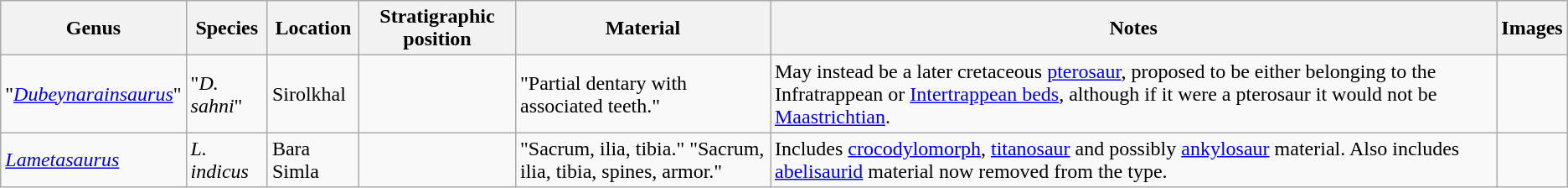<table class="wikitable" align="center">
<tr>
<th>Genus</th>
<th>Species</th>
<th>Location</th>
<th>Stratigraphic position</th>
<th>Material</th>
<th>Notes</th>
<th>Images</th>
</tr>
<tr>
<td>"<em><a href='#'>Dubeynarainsaurus</a></em>"</td>
<td>"<em>D. sahni</em>"</td>
<td>Sirolkhal</td>
<td></td>
<td>"Partial dentary with associated teeth."</td>
<td>May instead be a later cretaceous <a href='#'>pterosaur</a>, proposed to be either belonging to the Infratrappean or <a href='#'>Intertrappean beds</a>, although if it were a pterosaur it would not be <a href='#'>Maastrichtian</a>.</td>
<td></td>
</tr>
<tr>
<td><em><a href='#'>Lametasaurus</a></em></td>
<td><em>L. indicus</em></td>
<td>Bara Simla</td>
<td></td>
<td>"Sacrum, ilia, tibia." "Sacrum, ilia, tibia, spines, armor."</td>
<td>Includes <a href='#'>crocodylomorph</a>, <a href='#'>titanosaur</a> and possibly <a href='#'>ankylosaur</a> material. Also includes <a href='#'>abelisaurid</a> material now removed from the type.</td>
</tr>
</table>
